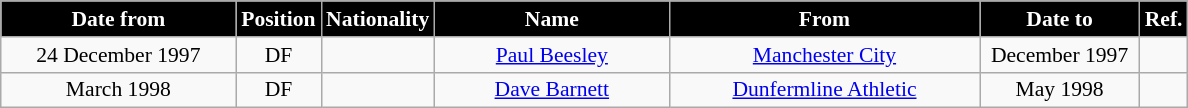<table class="wikitable" style="text-align:center; font-size:90%; ">
<tr>
<th style="background:#000000; color:white; width:150px;">Date from</th>
<th style="background:#000000; color:white; width:50px;">Position</th>
<th style="background:#000000; color:white; width:50px;">Nationality</th>
<th style="background:#000000; color:white; width:150px;">Name</th>
<th style="background:#000000; color:white; width:200px;">From</th>
<th style="background:#000000; color:white; width:100px;">Date to</th>
<th style="background:#000000; color:white; width:25px;">Ref.</th>
</tr>
<tr>
<td>24 December 1997</td>
<td>DF</td>
<td></td>
<td><a href='#'>Paul Beesley</a></td>
<td><a href='#'>Manchester City</a></td>
<td>December 1997</td>
<td></td>
</tr>
<tr>
<td>March 1998</td>
<td>DF</td>
<td></td>
<td><a href='#'>Dave Barnett</a></td>
<td> <a href='#'>Dunfermline Athletic</a></td>
<td>May 1998</td>
<td></td>
</tr>
</table>
